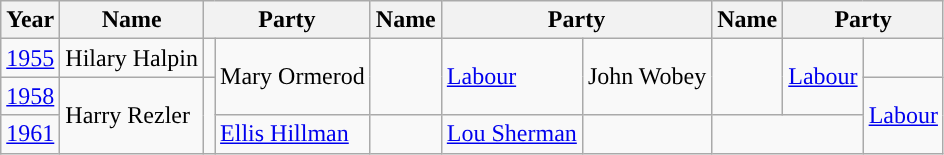<table class="wikitable">
<tr>
<th>Year</th>
<th>Name</th>
<th colspan=2>Party</th>
<th>Name</th>
<th colspan=2>Party</th>
<th>Name</th>
<th colspan=2>Party</th>
</tr>
<tr>
<td><a href='#'>1955</a></td>
<td>Hilary Halpin</td>
<td></td>
<td rowspan=2>Mary Ormerod</td>
<td rowspan=2 style="background-color: "></td>
<td rowspan=2><a href='#'>Labour</a></td>
<td rowspan=2>John Wobey</td>
<td rowspan=2 style="background-color: "></td>
<td rowspan=2><a href='#'>Labour</a></td>
</tr>
<tr>
<td><a href='#'>1958</a></td>
<td rowspan=2>Harry Rezler</td>
<td rowspan=2 style="background-color: "></td>
<td rowspan=2><a href='#'>Labour</a></td>
</tr>
<tr>
<td><a href='#'>1961</a></td>
<td><a href='#'>Ellis Hillman</a></td>
<td></td>
<td><a href='#'>Lou Sherman</a></td>
<td></td>
</tr>
</table>
